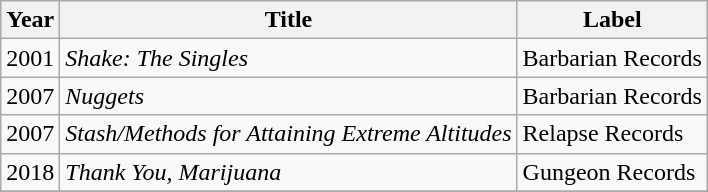<table class="wikitable">
<tr>
<th>Year</th>
<th>Title</th>
<th>Label</th>
</tr>
<tr>
<td>2001</td>
<td><em>Shake: The Singles</em></td>
<td>Barbarian Records</td>
</tr>
<tr>
<td>2007</td>
<td><em>Nuggets</em></td>
<td>Barbarian Records</td>
</tr>
<tr>
<td>2007</td>
<td><em>Stash/Methods for Attaining Extreme Altitudes</em></td>
<td>Relapse Records</td>
</tr>
<tr>
<td>2018</td>
<td><em>Thank You, Marijuana</em></td>
<td>Gungeon Records</td>
</tr>
<tr>
</tr>
</table>
